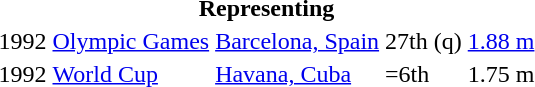<table>
<tr>
<th colspan="6">Representing </th>
</tr>
<tr>
<td>1992</td>
<td><a href='#'>Olympic Games</a></td>
<td><a href='#'>Barcelona, Spain</a></td>
<td>27th (q)</td>
<td><a href='#'>1.88 m</a></td>
</tr>
<tr>
<td>1992</td>
<td><a href='#'>World Cup</a></td>
<td><a href='#'>Havana, Cuba</a></td>
<td>=6th</td>
<td>1.75 m</td>
</tr>
</table>
